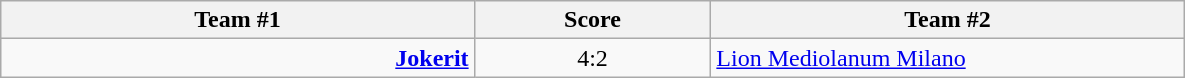<table class="wikitable" style="text-align: center;">
<tr>
<th width=22%>Team #1</th>
<th width=11%>Score</th>
<th width=22%>Team #2</th>
</tr>
<tr>
<td style="text-align: right;"><strong><a href='#'>Jokerit</a></strong> </td>
<td>4:2</td>
<td style="text-align: left;"> <a href='#'>Lion Mediolanum Milano</a></td>
</tr>
</table>
